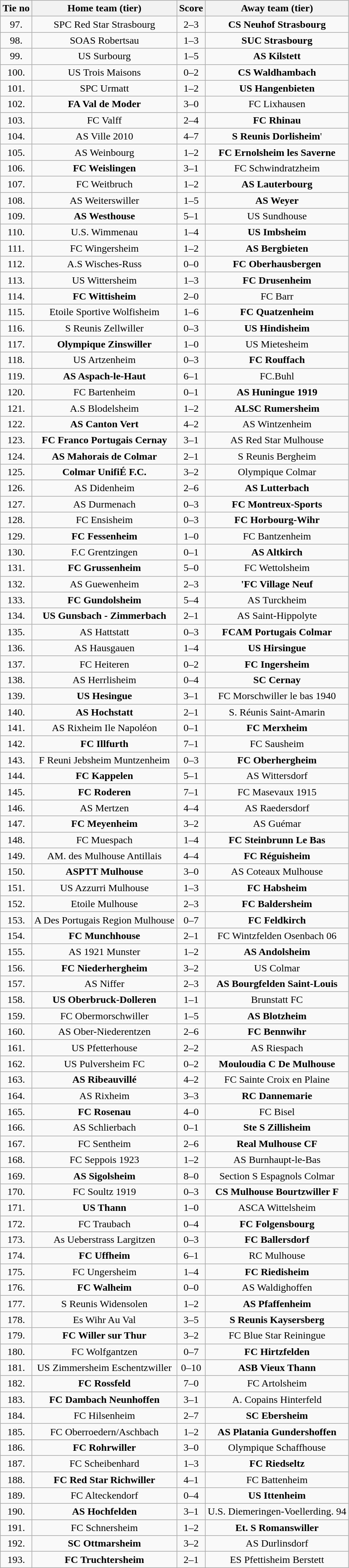<table class="wikitable" style="text-align: center">
<tr>
<th>Tie no</th>
<th>Home team (tier)</th>
<th>Score</th>
<th>Away team (tier)</th>
</tr>
<tr>
<td>97.</td>
<td>SPC Red Star Strasbourg</td>
<td>2–3</td>
<td><strong>CS Neuhof Strasbourg</strong></td>
</tr>
<tr>
<td>98.</td>
<td>SOAS Robertsau</td>
<td>1–3</td>
<td><strong>SUC Strasbourg</strong></td>
</tr>
<tr>
<td>99.</td>
<td>US Surbourg</td>
<td>1–5</td>
<td><strong>AS Kilstett</strong></td>
</tr>
<tr>
<td>100.</td>
<td>US Trois Maisons</td>
<td>0–2</td>
<td><strong>CS Waldhambach</strong></td>
</tr>
<tr>
<td>101.</td>
<td>SPC Urmatt</td>
<td>1–2</td>
<td><strong>US Hangenbieten</strong></td>
</tr>
<tr>
<td>102.</td>
<td><strong>FA Val de Moder</strong></td>
<td>3–0</td>
<td>FC Lixhausen</td>
</tr>
<tr>
<td>103.</td>
<td>FC Valff</td>
<td>2–4</td>
<td><strong>FC Rhinau</strong></td>
</tr>
<tr>
<td>104.</td>
<td>AS Ville 2010</td>
<td>4–7</td>
<td><strong>S Reunis Dorlisheim</strong>'</td>
</tr>
<tr>
<td>105.</td>
<td>AS Weinbourg</td>
<td>1–2</td>
<td><strong>FC Ernolsheim les Saverne</strong></td>
</tr>
<tr>
<td>106.</td>
<td><strong>FC Weislingen</strong></td>
<td>3–1</td>
<td>FC Schwindratzheim</td>
</tr>
<tr>
<td>107.</td>
<td>FC Weitbruch</td>
<td>1–2</td>
<td><strong>AS Lauterbourg</strong></td>
</tr>
<tr>
<td>108.</td>
<td>AS Weiterswiller</td>
<td>1–5</td>
<td><strong>AS Weyer</strong></td>
</tr>
<tr>
<td>109.</td>
<td><strong>AS Westhouse</strong></td>
<td>5–1</td>
<td>US Sundhouse</td>
</tr>
<tr>
<td>110.</td>
<td>U.S. Wimmenau</td>
<td>1–4</td>
<td><strong>US Imbsheim</strong></td>
</tr>
<tr>
<td>111.</td>
<td>FC Wingersheim</td>
<td>1–2 </td>
<td><strong>AS Bergbieten</strong></td>
</tr>
<tr>
<td>112.</td>
<td>A.S Wisches-Russ</td>
<td>0–0 </td>
<td><strong>FC Oberhausbergen</strong></td>
</tr>
<tr>
<td>113.</td>
<td>US Wittersheim</td>
<td>1–3</td>
<td><strong>FC Drusenheim</strong></td>
</tr>
<tr>
<td>114.</td>
<td><strong>FC Wittisheim</strong></td>
<td>2–0</td>
<td>FC Barr</td>
</tr>
<tr>
<td>115.</td>
<td>Etoile Sportive Wolfisheim</td>
<td>1–6</td>
<td><strong>FC Quatzenheim</strong></td>
</tr>
<tr>
<td>116.</td>
<td>S Reunis Zellwiller</td>
<td>0–3</td>
<td><strong>US Hindisheim</strong></td>
</tr>
<tr>
<td>117.</td>
<td><strong>Olympique Zinswiller</strong></td>
<td>1–0</td>
<td>US Mietesheim</td>
</tr>
<tr>
<td>118.</td>
<td>US Artzenheim</td>
<td>0–3</td>
<td><strong>FC Rouffach</strong></td>
</tr>
<tr>
<td>119.</td>
<td><strong>AS Aspach-le-Haut</strong></td>
<td>6–1</td>
<td>FC.Buhl</td>
</tr>
<tr>
<td>120.</td>
<td>FC Bartenheim</td>
<td>0–1</td>
<td><strong>AS Huningue 1919</strong></td>
</tr>
<tr>
<td>121.</td>
<td>A.S Blodelsheim</td>
<td>1–2</td>
<td><strong>ALSC Rumersheim</strong></td>
</tr>
<tr>
<td>122.</td>
<td><strong>AS Canton Vert</strong></td>
<td>4–2</td>
<td>AS Wintzenheim</td>
</tr>
<tr>
<td>123.</td>
<td><strong>FC Franco Portugais Cernay</strong></td>
<td>3–1</td>
<td>AS Red Star Mulhouse</td>
</tr>
<tr>
<td>124.</td>
<td><strong>AS Mahorais de Colmar</strong></td>
<td>2–1</td>
<td>S Reunis Bergheim</td>
</tr>
<tr>
<td>125.</td>
<td><strong>Colmar UnifiÉ F.C.</strong></td>
<td>3–2</td>
<td>Olympique Colmar</td>
</tr>
<tr>
<td>126.</td>
<td>AS Didenheim</td>
<td>2–6</td>
<td><strong>AS Lutterbach</strong></td>
</tr>
<tr>
<td>127.</td>
<td>AS Durmenach</td>
<td>0–3</td>
<td><strong>FC Montreux-Sports</strong></td>
</tr>
<tr>
<td>128.</td>
<td>FC Ensisheim</td>
<td>0–3</td>
<td><strong>FC Horbourg-Wihr</strong></td>
</tr>
<tr>
<td>129.</td>
<td><strong>FC Fessenheim</strong></td>
<td>1–0</td>
<td>FC Bantzenheim</td>
</tr>
<tr>
<td>130.</td>
<td>F.C Grentzingen</td>
<td>0–1</td>
<td><strong>AS Altkirch</strong></td>
</tr>
<tr>
<td>131.</td>
<td><strong>FC Grussenheim</strong></td>
<td>5–0</td>
<td>FC Wettolsheim</td>
</tr>
<tr>
<td>132.</td>
<td>AS Guewenheim</td>
<td>2–3</td>
<td><strong>'FC Village Neuf</strong></td>
</tr>
<tr>
<td>133.</td>
<td><strong>FC Gundolsheim</strong></td>
<td>5–4 </td>
<td>AS Turckheim</td>
</tr>
<tr>
<td>134.</td>
<td><strong>US Gunsbach - Zimmerbach</strong></td>
<td>2–1</td>
<td>AS Saint-Hippolyte</td>
</tr>
<tr>
<td>135.</td>
<td>AS Hattstatt</td>
<td>0–3</td>
<td><strong>FCAM Portugais Colmar</strong></td>
</tr>
<tr>
<td>136.</td>
<td>AS Hausgauen</td>
<td>1–4</td>
<td><strong>US Hirsingue</strong></td>
</tr>
<tr>
<td>137.</td>
<td>FC Heiteren</td>
<td>0–2</td>
<td><strong>FC Ingersheim</strong></td>
</tr>
<tr>
<td>138.</td>
<td>AS Herrlisheim</td>
<td>0–4</td>
<td><strong>SC Cernay</strong></td>
</tr>
<tr>
<td>139.</td>
<td><strong>US Hesingue</strong></td>
<td>3–1</td>
<td>FC Morschwiller le bas 1940</td>
</tr>
<tr>
<td>140.</td>
<td><strong>AS Hochstatt</strong></td>
<td>2–1</td>
<td>S. Réunis Saint-Amarin</td>
</tr>
<tr>
<td>141.</td>
<td>AS Rixheim Ile Napoléon</td>
<td>0–1</td>
<td><strong>FC Merxheim</strong></td>
</tr>
<tr>
<td>142.</td>
<td><strong>FC Illfurth</strong></td>
<td>7–1</td>
<td>FC Sausheim</td>
</tr>
<tr>
<td>143.</td>
<td>F Reuni Jebsheim Muntzenheim</td>
<td>0–3</td>
<td><strong>FC Oberhergheim</strong></td>
</tr>
<tr>
<td>144.</td>
<td><strong>FC Kappelen</strong></td>
<td>5–1</td>
<td>AS Wittersdorf</td>
</tr>
<tr>
<td>145.</td>
<td><strong>FC Roderen</strong></td>
<td>7–1</td>
<td>FC Masevaux 1915</td>
</tr>
<tr>
<td>146.</td>
<td>AS Mertzen</td>
<td>4–4 </td>
<td>AS Raedersdorf</td>
</tr>
<tr>
<td>147.</td>
<td><strong>FC Meyenheim</strong></td>
<td>3–2</td>
<td>AS Guémar</td>
</tr>
<tr>
<td>148.</td>
<td>FC Muespach</td>
<td>1–4</td>
<td><strong>FC Steinbrunn Le Bas</strong></td>
</tr>
<tr>
<td>149.</td>
<td>AM. des Mulhouse Antillais</td>
<td>4–4 </td>
<td><strong>FC Réguisheim</strong></td>
</tr>
<tr>
<td>150.</td>
<td><strong>ASPTT Mulhouse</strong></td>
<td>3–0</td>
<td>AS Coteaux Mulhouse</td>
</tr>
<tr>
<td>151.</td>
<td>US Azzurri Mulhouse</td>
<td>1–3</td>
<td><strong>FC Habsheim</strong></td>
</tr>
<tr>
<td>152.</td>
<td>Etoile Mulhouse</td>
<td>2–3</td>
<td><strong>FC Baldersheim</strong></td>
</tr>
<tr>
<td>153.</td>
<td>A Des Portugais Region Mulhouse</td>
<td>0–7</td>
<td><strong>FC Feldkirch</strong></td>
</tr>
<tr>
<td>154.</td>
<td><strong>FC Munchhouse</strong></td>
<td>2–1</td>
<td>FC Wintzfelden Osenbach 06</td>
</tr>
<tr>
<td>155.</td>
<td>AS 1921 Munster</td>
<td>1–2</td>
<td><strong>AS Andolsheim</strong></td>
</tr>
<tr>
<td>156.</td>
<td><strong> FC Niederhergheim</strong></td>
<td>3–2</td>
<td>US Colmar</td>
</tr>
<tr>
<td>157.</td>
<td>AS Niffer</td>
<td>2–3</td>
<td><strong>AS Bourgfelden Saint-Louis</strong></td>
</tr>
<tr>
<td>158.</td>
<td><strong>US Oberbruck-Dolleren</strong></td>
<td>1–1 </td>
<td>Brunstatt FC</td>
</tr>
<tr>
<td>159.</td>
<td>FC Obermorschwiller</td>
<td>1–5</td>
<td><strong>AS Blotzheim</strong></td>
</tr>
<tr>
<td>160.</td>
<td>AS Ober-Niederentzen</td>
<td>2–6</td>
<td><strong>FC Bennwihr</strong></td>
</tr>
<tr>
<td>161.</td>
<td>US Pfetterhouse</td>
<td>2–2 </td>
<td>AS Riespach</td>
</tr>
<tr>
<td>162.</td>
<td>US Pulversheim FC</td>
<td>0–2</td>
<td><strong>Mouloudia C De Mulhouse</strong></td>
</tr>
<tr>
<td>163.</td>
<td><strong>AS Ribeauvillé</strong></td>
<td>4–2</td>
<td>FC Sainte Croix en Plaine</td>
</tr>
<tr>
<td>164.</td>
<td>AS Rixheim</td>
<td>3–3 </td>
<td><strong>RC Dannemarie</strong></td>
</tr>
<tr>
<td>165.</td>
<td><strong>FC Rosenau</strong></td>
<td>4–0</td>
<td>FC Bisel</td>
</tr>
<tr>
<td>166.</td>
<td>AS Schlierbach</td>
<td>0–1</td>
<td><strong>Ste S Zillisheim</strong></td>
</tr>
<tr>
<td>167.</td>
<td>FC Sentheim</td>
<td>2–6</td>
<td><strong>Real Mulhouse CF</strong></td>
</tr>
<tr>
<td>168.</td>
<td>FC Seppois 1923</td>
<td>1–2 </td>
<td>AS Burnhaupt-le-Bas</td>
</tr>
<tr>
<td>169.</td>
<td><strong>AS Sigolsheim</strong></td>
<td>8–0</td>
<td>Section S Espagnols Colmar</td>
</tr>
<tr>
<td>170.</td>
<td>FC Soultz 1919</td>
<td>0–3</td>
<td><strong>CS Mulhouse Bourtzwiller F</strong></td>
</tr>
<tr>
<td>171.</td>
<td><strong>US Thann</strong></td>
<td>1–0</td>
<td>ASCA Wittelsheim</td>
</tr>
<tr>
<td>172.</td>
<td>FC Traubach</td>
<td>0–4</td>
<td><strong>FC Folgensbourg</strong></td>
</tr>
<tr>
<td>173.</td>
<td>As Ueberstrass Largitzen</td>
<td>0–3</td>
<td><strong>FC Ballersdorf</strong></td>
</tr>
<tr>
<td>174.</td>
<td><strong>FC Uffheim</strong></td>
<td>6–1</td>
<td>RC Mulhouse</td>
</tr>
<tr>
<td>175.</td>
<td>FC Ungersheim</td>
<td>1–4</td>
<td><strong>FC Riedisheim</strong></td>
</tr>
<tr>
<td>176.</td>
<td><strong>FC Walheim</strong></td>
<td>0–0 </td>
<td>AS Waldighoffen</td>
</tr>
<tr>
<td>177.</td>
<td>S Reunis Widensolen</td>
<td>1–2</td>
<td><strong>AS Pfaffenheim</strong></td>
</tr>
<tr>
<td>178.</td>
<td>Es Wihr Au Val</td>
<td>3–5</td>
<td><strong>S Reunis Kaysersberg</strong></td>
</tr>
<tr>
<td>179.</td>
<td><strong>FC Willer sur Thur</strong></td>
<td>3–2 </td>
<td>FC Blue Star Reiningue</td>
</tr>
<tr>
<td>180.</td>
<td>FC Wolfgantzen</td>
<td>0–7</td>
<td><strong>FC Hirtzfelden</strong></td>
</tr>
<tr>
<td>181.</td>
<td>US Zimmersheim Eschentzwiller</td>
<td>0–10</td>
<td><strong>ASB Vieux Thann</strong></td>
</tr>
<tr>
<td>182.</td>
<td><strong>FC Rossfeld</strong></td>
<td>7–0</td>
<td>FC Artolsheim</td>
</tr>
<tr>
<td>183.</td>
<td><strong>FC Dambach Neunhoffen</strong></td>
<td>3–1</td>
<td>A. Copains Hinterfeld</td>
</tr>
<tr>
<td>184.</td>
<td>FC Hilsenheim</td>
<td>2–7</td>
<td><strong>SC Ebersheim</strong></td>
</tr>
<tr>
<td>185.</td>
<td>FC Oberroedern/Aschbach</td>
<td>1–2</td>
<td><strong>AS Platania Gundershoffen</strong></td>
</tr>
<tr>
<td>186.</td>
<td><strong>FC Rohrwiller</strong></td>
<td>3–0</td>
<td>Olympique Schaffhouse</td>
</tr>
<tr>
<td>187.</td>
<td>FC Scheibenhard</td>
<td>1–3</td>
<td><strong>FC Riedseltz</strong></td>
</tr>
<tr>
<td>188.</td>
<td><strong>FC Red Star Richwiller</strong></td>
<td>4–1</td>
<td>FC Battenheim</td>
</tr>
<tr>
<td>189.</td>
<td>FC Alteckendorf</td>
<td>0–4</td>
<td><strong>US Ittenheim</strong></td>
</tr>
<tr>
<td>190.</td>
<td><strong>AS Hochfelden</strong></td>
<td>3–1</td>
<td>U.S. Diemeringen-Voellerding. 94</td>
</tr>
<tr>
<td>191.</td>
<td>FC Schnersheim</td>
<td>1–2</td>
<td><strong>Et. S Romanswiller</strong></td>
</tr>
<tr>
<td>192.</td>
<td><strong>SC Ottmarsheim</strong></td>
<td>3–2</td>
<td>AS Durlinsdorf</td>
</tr>
<tr>
<td>193.</td>
<td><strong>FC Truchtersheim</strong></td>
<td>2–1</td>
<td>ES Pfettisheim Berstett</td>
</tr>
</table>
